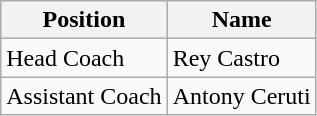<table class="wikitable">
<tr>
<th>Position</th>
<th>Name</th>
</tr>
<tr>
<td>Head Coach</td>
<td>Rey Castro</td>
</tr>
<tr>
<td>Assistant Coach</td>
<td>Antony Ceruti</td>
</tr>
</table>
